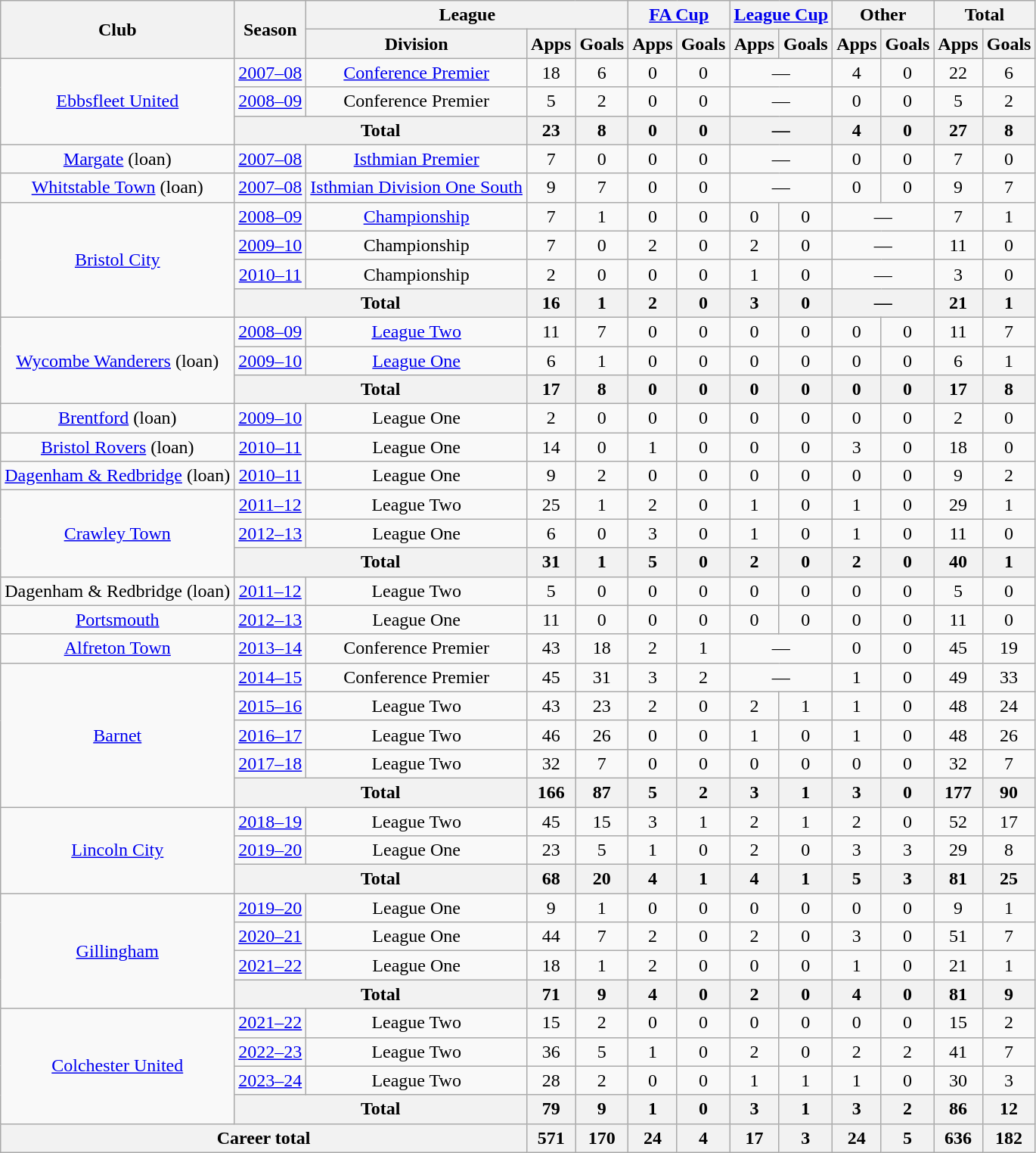<table class="wikitable" style="text-align:center">
<tr>
<th rowspan=2>Club</th>
<th rowspan=2>Season</th>
<th colspan=3>League</th>
<th colspan=2><a href='#'>FA Cup</a></th>
<th colspan=2><a href='#'>League Cup</a></th>
<th colspan=2>Other</th>
<th colspan=2>Total</th>
</tr>
<tr>
<th>Division</th>
<th>Apps</th>
<th>Goals</th>
<th>Apps</th>
<th>Goals</th>
<th>Apps</th>
<th>Goals</th>
<th>Apps</th>
<th>Goals</th>
<th>Apps</th>
<th>Goals</th>
</tr>
<tr>
<td rowspan="3"><a href='#'>Ebbsfleet United</a></td>
<td><a href='#'>2007–08</a></td>
<td><a href='#'>Conference Premier</a></td>
<td>18</td>
<td>6</td>
<td>0</td>
<td>0</td>
<td colspan="2">—</td>
<td>4</td>
<td>0</td>
<td>22</td>
<td>6</td>
</tr>
<tr>
<td><a href='#'>2008–09</a></td>
<td>Conference Premier</td>
<td>5</td>
<td>2</td>
<td>0</td>
<td>0</td>
<td colspan="2">—</td>
<td>0</td>
<td>0</td>
<td>5</td>
<td>2</td>
</tr>
<tr>
<th colspan=2>Total</th>
<th>23</th>
<th>8</th>
<th>0</th>
<th>0</th>
<th colspan="2">—</th>
<th>4</th>
<th>0</th>
<th>27</th>
<th>8</th>
</tr>
<tr>
<td><a href='#'>Margate</a> (loan)</td>
<td><a href='#'>2007–08</a></td>
<td><a href='#'>Isthmian Premier</a></td>
<td>7</td>
<td>0</td>
<td>0</td>
<td>0</td>
<td colspan="2">—</td>
<td>0</td>
<td>0</td>
<td>7</td>
<td>0</td>
</tr>
<tr>
<td><a href='#'>Whitstable Town</a> (loan)</td>
<td><a href='#'>2007–08</a></td>
<td><a href='#'>Isthmian Division One South</a></td>
<td>9</td>
<td>7</td>
<td>0</td>
<td>0</td>
<td colspan="2">—</td>
<td>0</td>
<td>0</td>
<td>9</td>
<td>7</td>
</tr>
<tr>
<td rowspan=4><a href='#'>Bristol City</a></td>
<td><a href='#'>2008–09</a></td>
<td><a href='#'>Championship</a></td>
<td>7</td>
<td>1</td>
<td>0</td>
<td>0</td>
<td>0</td>
<td>0</td>
<td colspan="2">—</td>
<td>7</td>
<td>1</td>
</tr>
<tr>
<td><a href='#'>2009–10</a></td>
<td>Championship</td>
<td>7</td>
<td>0</td>
<td>2</td>
<td>0</td>
<td>2</td>
<td>0</td>
<td colspan="2">—</td>
<td>11</td>
<td>0</td>
</tr>
<tr>
<td><a href='#'>2010–11</a></td>
<td>Championship</td>
<td>2</td>
<td>0</td>
<td>0</td>
<td>0</td>
<td>1</td>
<td>0</td>
<td colspan="2">—</td>
<td>3</td>
<td>0</td>
</tr>
<tr>
<th colspan=2>Total</th>
<th>16</th>
<th>1</th>
<th>2</th>
<th>0</th>
<th>3</th>
<th>0</th>
<th colspan="2">—</th>
<th>21</th>
<th>1</th>
</tr>
<tr>
<td rowspan=3><a href='#'>Wycombe Wanderers</a> (loan)</td>
<td><a href='#'>2008–09</a></td>
<td><a href='#'>League Two</a></td>
<td>11</td>
<td>7</td>
<td>0</td>
<td>0</td>
<td>0</td>
<td>0</td>
<td>0</td>
<td>0</td>
<td>11</td>
<td>7</td>
</tr>
<tr>
<td><a href='#'>2009–10</a></td>
<td><a href='#'>League One</a></td>
<td>6</td>
<td>1</td>
<td>0</td>
<td>0</td>
<td>0</td>
<td>0</td>
<td>0</td>
<td>0</td>
<td>6</td>
<td>1</td>
</tr>
<tr>
<th colspan=2>Total</th>
<th>17</th>
<th>8</th>
<th>0</th>
<th>0</th>
<th>0</th>
<th>0</th>
<th>0</th>
<th>0</th>
<th>17</th>
<th>8</th>
</tr>
<tr>
<td><a href='#'>Brentford</a> (loan)</td>
<td><a href='#'>2009–10</a></td>
<td>League One</td>
<td>2</td>
<td>0</td>
<td>0</td>
<td>0</td>
<td>0</td>
<td>0</td>
<td>0</td>
<td>0</td>
<td>2</td>
<td>0</td>
</tr>
<tr>
<td><a href='#'>Bristol Rovers</a> (loan)</td>
<td><a href='#'>2010–11</a></td>
<td>League One</td>
<td>14</td>
<td>0</td>
<td>1</td>
<td>0</td>
<td>0</td>
<td>0</td>
<td>3</td>
<td>0</td>
<td>18</td>
<td>0</td>
</tr>
<tr>
<td><a href='#'>Dagenham & Redbridge</a> (loan)</td>
<td><a href='#'>2010–11</a></td>
<td>League One</td>
<td>9</td>
<td>2</td>
<td>0</td>
<td>0</td>
<td>0</td>
<td>0</td>
<td>0</td>
<td>0</td>
<td>9</td>
<td>2</td>
</tr>
<tr>
<td rowspan=3><a href='#'>Crawley Town</a></td>
<td><a href='#'>2011–12</a></td>
<td>League Two</td>
<td>25</td>
<td>1</td>
<td>2</td>
<td>0</td>
<td>1</td>
<td>0</td>
<td>1</td>
<td>0</td>
<td>29</td>
<td>1</td>
</tr>
<tr>
<td><a href='#'>2012–13</a></td>
<td>League One</td>
<td>6</td>
<td>0</td>
<td>3</td>
<td>0</td>
<td>1</td>
<td>0</td>
<td>1</td>
<td>0</td>
<td>11</td>
<td>0</td>
</tr>
<tr>
<th colspan=2>Total</th>
<th>31</th>
<th>1</th>
<th>5</th>
<th>0</th>
<th>2</th>
<th>0</th>
<th>2</th>
<th>0</th>
<th>40</th>
<th>1</th>
</tr>
<tr>
<td>Dagenham & Redbridge (loan)</td>
<td><a href='#'>2011–12</a></td>
<td>League Two</td>
<td>5</td>
<td>0</td>
<td>0</td>
<td>0</td>
<td>0</td>
<td>0</td>
<td>0</td>
<td>0</td>
<td>5</td>
<td>0</td>
</tr>
<tr>
<td><a href='#'>Portsmouth</a></td>
<td><a href='#'>2012–13</a></td>
<td>League One</td>
<td>11</td>
<td>0</td>
<td>0</td>
<td>0</td>
<td>0</td>
<td>0</td>
<td>0</td>
<td>0</td>
<td>11</td>
<td>0</td>
</tr>
<tr>
<td><a href='#'>Alfreton Town</a></td>
<td><a href='#'>2013–14</a></td>
<td>Conference Premier</td>
<td>43</td>
<td>18</td>
<td>2</td>
<td>1</td>
<td colspan="2">—</td>
<td>0</td>
<td>0</td>
<td>45</td>
<td>19</td>
</tr>
<tr>
<td rowspan=5><a href='#'>Barnet</a></td>
<td><a href='#'>2014–15</a></td>
<td>Conference Premier</td>
<td>45</td>
<td>31</td>
<td>3</td>
<td>2</td>
<td colspan="2">—</td>
<td>1</td>
<td>0</td>
<td>49</td>
<td>33</td>
</tr>
<tr>
<td><a href='#'>2015–16</a></td>
<td>League Two</td>
<td>43</td>
<td>23</td>
<td>2</td>
<td>0</td>
<td>2</td>
<td>1</td>
<td>1</td>
<td>0</td>
<td>48</td>
<td>24</td>
</tr>
<tr>
<td><a href='#'>2016–17</a></td>
<td>League Two</td>
<td>46</td>
<td>26</td>
<td>0</td>
<td>0</td>
<td>1</td>
<td>0</td>
<td>1</td>
<td>0</td>
<td>48</td>
<td>26</td>
</tr>
<tr>
<td><a href='#'>2017–18</a></td>
<td>League Two</td>
<td>32</td>
<td>7</td>
<td>0</td>
<td>0</td>
<td>0</td>
<td>0</td>
<td>0</td>
<td>0</td>
<td>32</td>
<td>7</td>
</tr>
<tr>
<th colspan=2>Total</th>
<th>166</th>
<th>87</th>
<th>5</th>
<th>2</th>
<th>3</th>
<th>1</th>
<th>3</th>
<th>0</th>
<th>177</th>
<th>90</th>
</tr>
<tr>
<td rowspan=3><a href='#'>Lincoln City</a></td>
<td><a href='#'>2018–19</a></td>
<td>League Two</td>
<td>45</td>
<td>15</td>
<td>3</td>
<td>1</td>
<td>2</td>
<td>1</td>
<td>2</td>
<td>0</td>
<td>52</td>
<td>17</td>
</tr>
<tr>
<td><a href='#'>2019–20</a></td>
<td>League One</td>
<td>23</td>
<td>5</td>
<td>1</td>
<td>0</td>
<td>2</td>
<td>0</td>
<td>3</td>
<td>3</td>
<td>29</td>
<td>8</td>
</tr>
<tr>
<th colspan=2>Total</th>
<th>68</th>
<th>20</th>
<th>4</th>
<th>1</th>
<th>4</th>
<th>1</th>
<th>5</th>
<th>3</th>
<th>81</th>
<th>25</th>
</tr>
<tr>
<td rowspan=4><a href='#'>Gillingham</a></td>
<td><a href='#'>2019–20</a></td>
<td>League One</td>
<td>9</td>
<td>1</td>
<td>0</td>
<td>0</td>
<td>0</td>
<td>0</td>
<td>0</td>
<td>0</td>
<td>9</td>
<td>1</td>
</tr>
<tr>
<td><a href='#'>2020–21</a></td>
<td>League One</td>
<td>44</td>
<td>7</td>
<td>2</td>
<td>0</td>
<td>2</td>
<td>0</td>
<td>3</td>
<td>0</td>
<td>51</td>
<td>7</td>
</tr>
<tr>
<td><a href='#'>2021–22</a></td>
<td>League One</td>
<td>18</td>
<td>1</td>
<td>2</td>
<td>0</td>
<td>0</td>
<td>0</td>
<td>1</td>
<td>0</td>
<td>21</td>
<td>1</td>
</tr>
<tr>
<th colspan=2>Total</th>
<th>71</th>
<th>9</th>
<th>4</th>
<th>0</th>
<th>2</th>
<th>0</th>
<th>4</th>
<th>0</th>
<th>81</th>
<th>9</th>
</tr>
<tr>
<td rowspan="4"><a href='#'>Colchester United</a></td>
<td><a href='#'>2021–22</a></td>
<td>League Two</td>
<td>15</td>
<td>2</td>
<td>0</td>
<td>0</td>
<td>0</td>
<td>0</td>
<td>0</td>
<td>0</td>
<td>15</td>
<td>2</td>
</tr>
<tr>
<td><a href='#'>2022–23</a></td>
<td>League Two</td>
<td>36</td>
<td>5</td>
<td>1</td>
<td>0</td>
<td>2</td>
<td>0</td>
<td>2</td>
<td>2</td>
<td>41</td>
<td>7</td>
</tr>
<tr>
<td><a href='#'>2023–24</a></td>
<td>League Two</td>
<td>28</td>
<td>2</td>
<td>0</td>
<td>0</td>
<td>1</td>
<td>1</td>
<td>1</td>
<td>0</td>
<td>30</td>
<td>3</td>
</tr>
<tr>
<th colspan="2">Total</th>
<th>79</th>
<th>9</th>
<th>1</th>
<th>0</th>
<th>3</th>
<th>1</th>
<th>3</th>
<th>2</th>
<th>86</th>
<th>12</th>
</tr>
<tr>
<th colspan="3">Career total</th>
<th>571</th>
<th>170</th>
<th>24</th>
<th>4</th>
<th>17</th>
<th>3</th>
<th>24</th>
<th>5</th>
<th>636</th>
<th>182</th>
</tr>
</table>
